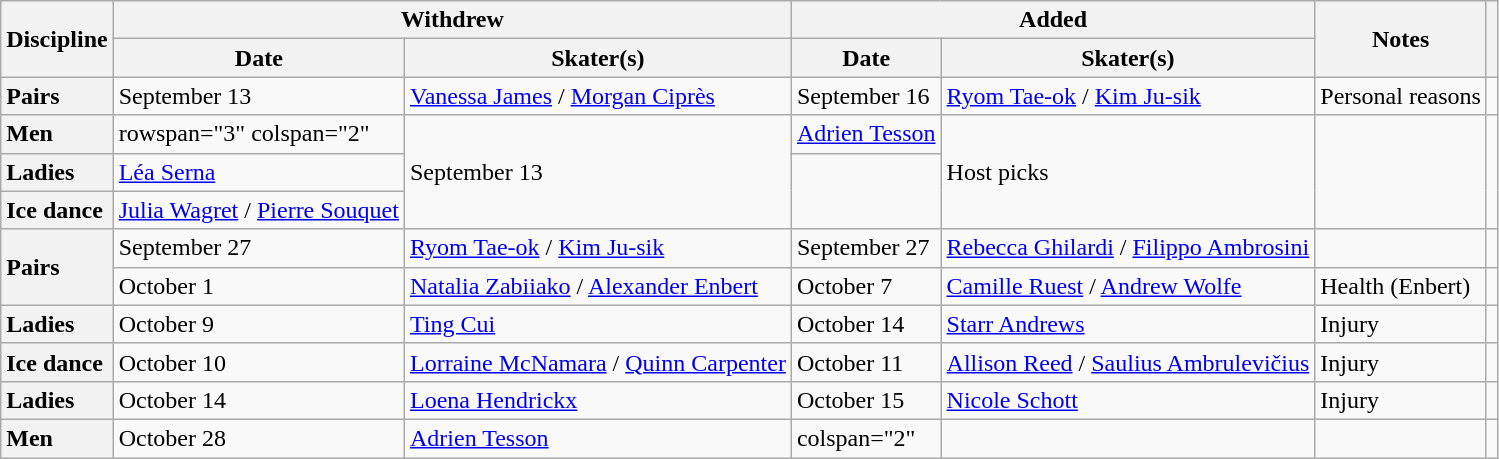<table class="wikitable unsortable">
<tr>
<th scope="col" rowspan=2>Discipline</th>
<th scope="col" colspan=2>Withdrew</th>
<th scope="col" colspan=2>Added</th>
<th scope="col" rowspan=2>Notes</th>
<th scope="col" rowspan=2></th>
</tr>
<tr>
<th>Date</th>
<th>Skater(s)</th>
<th>Date</th>
<th>Skater(s)</th>
</tr>
<tr>
<th scope="row" style="text-align:left">Pairs</th>
<td>September 13</td>
<td> <a href='#'>Vanessa James</a> / <a href='#'>Morgan Ciprès</a></td>
<td>September 16</td>
<td> <a href='#'>Ryom Tae-ok</a> / <a href='#'>Kim Ju-sik</a></td>
<td>Personal reasons</td>
<td></td>
</tr>
<tr>
<th scope="row" style="text-align:left">Men</th>
<td>rowspan="3" colspan="2" </td>
<td rowspan="3">September 13</td>
<td> <a href='#'>Adrien Tesson</a></td>
<td rowspan=3>Host picks</td>
<td rowspan=3></td>
</tr>
<tr>
<th scope="row" style="text-align:left">Ladies</th>
<td> <a href='#'>Léa Serna</a></td>
</tr>
<tr>
<th scope="row" style="text-align:left">Ice dance</th>
<td> <a href='#'>Julia Wagret</a> / <a href='#'>Pierre Souquet</a></td>
</tr>
<tr>
<th scope="row" style="text-align:left" rowspan="2">Pairs</th>
<td>September 27</td>
<td> <a href='#'>Ryom Tae-ok</a> / <a href='#'>Kim Ju-sik</a></td>
<td>September 27</td>
<td> <a href='#'>Rebecca Ghilardi</a> / <a href='#'>Filippo Ambrosini</a></td>
<td></td>
<td></td>
</tr>
<tr>
<td>October 1</td>
<td> <a href='#'>Natalia Zabiiako</a> / <a href='#'>Alexander Enbert</a></td>
<td>October 7</td>
<td> <a href='#'>Camille Ruest</a> / <a href='#'>Andrew Wolfe</a></td>
<td>Health (Enbert)</td>
<td></td>
</tr>
<tr>
<th scope="row" style="text-align:left">Ladies</th>
<td>October 9</td>
<td> <a href='#'>Ting Cui</a></td>
<td>October 14</td>
<td> <a href='#'>Starr Andrews</a></td>
<td>Injury</td>
<td></td>
</tr>
<tr>
<th scope="row" style="text-align:left">Ice dance</th>
<td>October 10</td>
<td> <a href='#'>Lorraine McNamara</a> / <a href='#'>Quinn Carpenter</a></td>
<td>October 11</td>
<td> <a href='#'>Allison Reed</a> / <a href='#'>Saulius Ambrulevičius</a></td>
<td>Injury</td>
<td></td>
</tr>
<tr>
<th scope="row" style="text-align:left">Ladies</th>
<td>October 14</td>
<td> <a href='#'>Loena Hendrickx</a></td>
<td>October 15</td>
<td> <a href='#'>Nicole Schott</a></td>
<td>Injury</td>
<td></td>
</tr>
<tr>
<th scope="row" style="text-align:left">Men</th>
<td>October 28</td>
<td> <a href='#'>Adrien Tesson</a></td>
<td>colspan="2" </td>
<td></td>
<td></td>
</tr>
</table>
